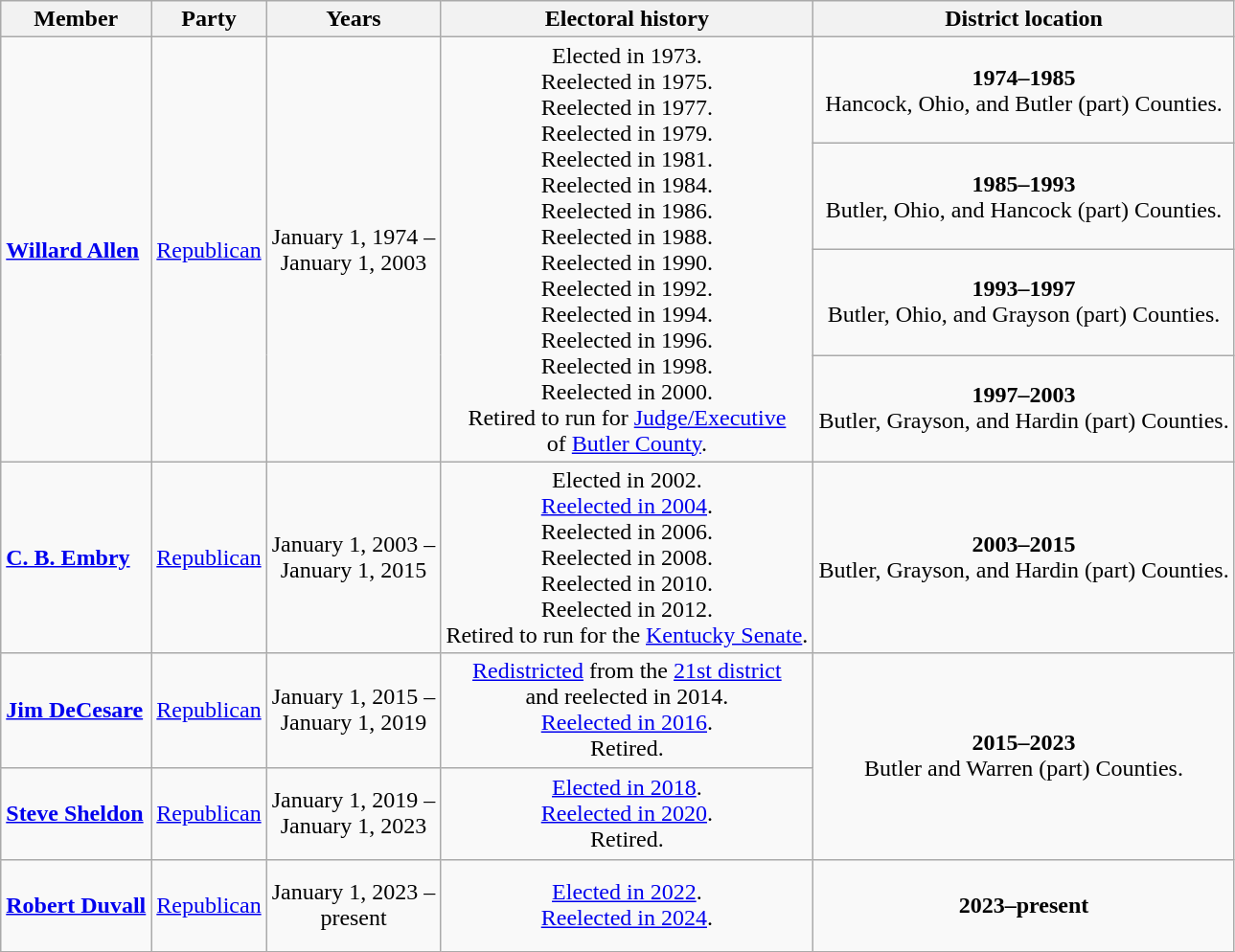<table class=wikitable style="text-align:center">
<tr>
<th>Member</th>
<th>Party</th>
<th>Years</th>
<th>Electoral history</th>
<th>District location</th>
</tr>
<tr style="height:4em">
<td rowspan=4 align=left><strong><a href='#'>Willard Allen</a></strong><br></td>
<td rowspan=4 ><a href='#'>Republican</a></td>
<td rowspan=4 nowrap>January 1, 1974 –<br>January 1, 2003</td>
<td rowspan=4>Elected in 1973.<br>Reelected in 1975.<br>Reelected in 1977.<br>Reelected in 1979.<br>Reelected in 1981.<br>Reelected in 1984.<br>Reelected in 1986.<br>Reelected in 1988.<br>Reelected in 1990.<br>Reelected in 1992.<br>Reelected in 1994.<br>Reelected in 1996.<br>Reelected in 1998.<br>Reelected in 2000.<br>Retired to run for <a href='#'>Judge/Executive</a><br>of <a href='#'>Butler County</a>.</td>
<td><strong>1974–1985</strong><br>Hancock, Ohio, and Butler (part) Counties.</td>
</tr>
<tr style="height:4em">
<td><strong>1985–1993</strong><br>Butler, Ohio, and Hancock (part) Counties.</td>
</tr>
<tr style="height:4em">
<td><strong>1993–1997</strong><br>Butler, Ohio, and Grayson (part) Counties.</td>
</tr>
<tr style="height:4em">
<td><strong>1997–2003</strong><br>Butler, Grayson, and Hardin (part) Counties.</td>
</tr>
<tr style="height:4em">
<td align=left><strong><a href='#'>C. B. Embry</a></strong><br></td>
<td><a href='#'>Republican</a></td>
<td nowrap>January 1, 2003 –<br>January 1, 2015</td>
<td>Elected in 2002.<br><a href='#'>Reelected in 2004</a>.<br>Reelected in 2006.<br>Reelected in 2008.<br>Reelected in 2010.<br>Reelected in 2012.<br>Retired to run for the <a href='#'>Kentucky Senate</a>.</td>
<td><strong>2003–2015</strong><br>Butler, Grayson, and Hardin (part) Counties.</td>
</tr>
<tr style="height:4em">
<td align=left><strong><a href='#'>Jim DeCesare</a></strong><br></td>
<td><a href='#'>Republican</a></td>
<td nowrap>January 1, 2015 –<br>January 1, 2019</td>
<td><a href='#'>Redistricted</a> from the <a href='#'>21st district</a><br>and reelected in 2014.<br><a href='#'>Reelected in 2016</a>.<br>Retired.</td>
<td rowspan=2><strong>2015–2023</strong><br>Butler and Warren (part) Counties.</td>
</tr>
<tr style="height:4em">
<td align=left><strong><a href='#'>Steve Sheldon</a></strong><br></td>
<td><a href='#'>Republican</a></td>
<td nowrap>January 1, 2019 –<br>January 1, 2023</td>
<td><a href='#'>Elected in 2018</a>.<br><a href='#'>Reelected in 2020</a>.<br>Retired.</td>
</tr>
<tr style="height:4em">
<td align=left><strong><a href='#'>Robert Duvall</a></strong><br></td>
<td><a href='#'>Republican</a></td>
<td nowrap>January 1, 2023 –<br>present</td>
<td><a href='#'>Elected in 2022</a>.<br><a href='#'>Reelected in 2024</a>.</td>
<td><strong>2023–present</strong><br></td>
</tr>
</table>
